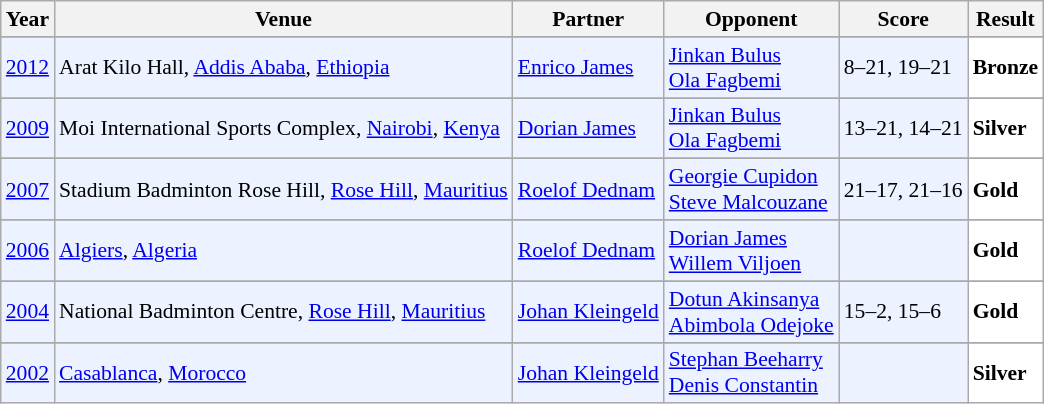<table class="sortable wikitable" style="font-size: 90%;">
<tr>
<th>Year</th>
<th>Venue</th>
<th>Partner</th>
<th>Opponent</th>
<th>Score</th>
<th>Result</th>
</tr>
<tr>
</tr>
<tr style="background:#ECF2FF">
<td align="center"><a href='#'>2012</a></td>
<td align="left">Arat Kilo Hall, <a href='#'>Addis Ababa</a>, <a href='#'>Ethiopia</a></td>
<td align="left"> <a href='#'>Enrico James</a></td>
<td align="left"> <a href='#'>Jinkan Bulus</a><br> <a href='#'>Ola Fagbemi</a></td>
<td align="left">8–21, 19–21</td>
<td style="text-align:left; background:white"> <strong>Bronze</strong></td>
</tr>
<tr>
</tr>
<tr style="background:#ECF2FF">
<td align="center"><a href='#'>2009</a></td>
<td align="left">Moi International Sports Complex, <a href='#'>Nairobi</a>, <a href='#'>Kenya</a></td>
<td align="left"> <a href='#'>Dorian James</a></td>
<td align="left"> <a href='#'>Jinkan Bulus</a><br> <a href='#'>Ola Fagbemi</a></td>
<td align="left">13–21, 14–21</td>
<td style="text-align:left; background:white"> <strong>Silver</strong></td>
</tr>
<tr>
</tr>
<tr style="background:#ECF2FF">
<td align="center"><a href='#'>2007</a></td>
<td align="left">Stadium Badminton Rose Hill, <a href='#'>Rose Hill</a>, <a href='#'>Mauritius</a></td>
<td align="left"> <a href='#'>Roelof Dednam</a></td>
<td align="left"> <a href='#'>Georgie Cupidon</a><br> <a href='#'>Steve Malcouzane</a></td>
<td align="left">21–17, 21–16</td>
<td style="text-align:left; background:white"> <strong>Gold</strong></td>
</tr>
<tr>
</tr>
<tr style="background:#ECF2FF">
<td align="center"><a href='#'>2006</a></td>
<td align="left"><a href='#'>Algiers</a>, <a href='#'>Algeria</a></td>
<td align="left"> <a href='#'>Roelof Dednam</a></td>
<td align="left"> <a href='#'>Dorian James</a><br> <a href='#'>Willem Viljoen</a></td>
<td align="left"></td>
<td style="text-align:left; background:white"> <strong>Gold</strong></td>
</tr>
<tr>
</tr>
<tr style="background:#ECF2FF">
<td align="center"><a href='#'>2004</a></td>
<td align="left">National Badminton Centre, <a href='#'>Rose Hill</a>, <a href='#'>Mauritius</a></td>
<td align="left"> <a href='#'>Johan Kleingeld</a></td>
<td align="left"> <a href='#'>Dotun Akinsanya</a><br> <a href='#'>Abimbola Odejoke</a></td>
<td align="left">15–2, 15–6</td>
<td style="text-align:left; background:white"> <strong>Gold</strong></td>
</tr>
<tr>
</tr>
<tr style="background:#ECF2FF">
<td align="center"><a href='#'>2002</a></td>
<td align="left"><a href='#'>Casablanca</a>, <a href='#'>Morocco</a></td>
<td align="left"> <a href='#'>Johan Kleingeld</a></td>
<td align="left"> <a href='#'>Stephan Beeharry</a><br> <a href='#'>Denis Constantin</a></td>
<td align="left"></td>
<td style="text-align:left; background:white"> <strong>Silver</strong></td>
</tr>
</table>
